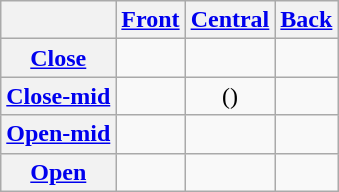<table class="wikitable" style="text-align:center;">
<tr>
<th></th>
<th><a href='#'>Front</a></th>
<th><a href='#'>Central</a></th>
<th><a href='#'>Back</a></th>
</tr>
<tr>
<th><a href='#'>Close</a></th>
<td>  </td>
<td></td>
<td>  </td>
</tr>
<tr>
<th><a href='#'>Close-mid</a></th>
<td>  </td>
<td>()</td>
<td>  </td>
</tr>
<tr>
<th><a href='#'>Open-mid</a></th>
<td>  </td>
<td></td>
<td>  </td>
</tr>
<tr>
<th><a href='#'>Open</a></th>
<td></td>
<td>  </td>
<td></td>
</tr>
</table>
